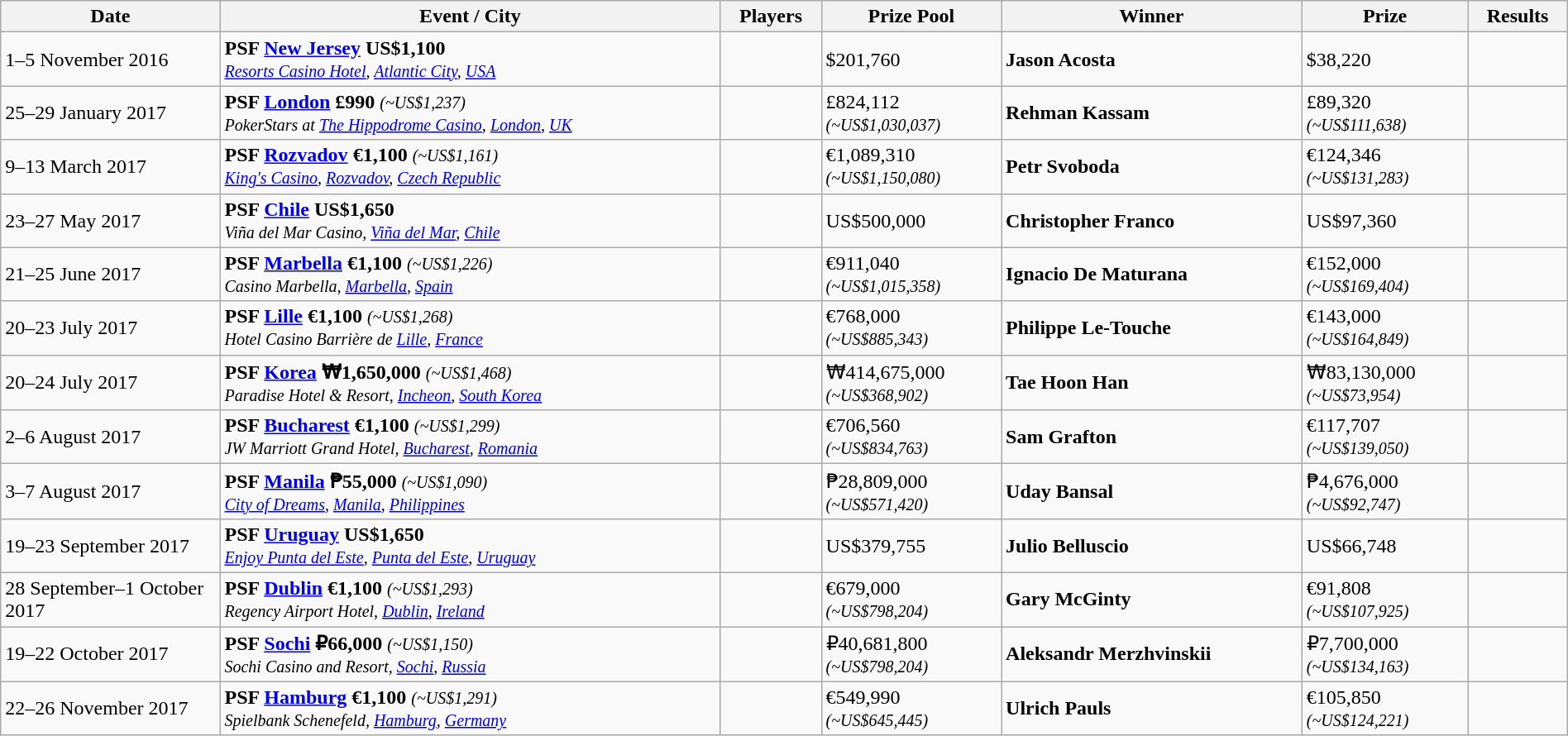<table class="wikitable" width="100%">
<tr>
<th width="14%">Date</th>
<th !width="16%">Event / City</th>
<th !width="11%">Players</th>
<th !width="14%">Prize Pool</th>
<th !width="18%">Winner</th>
<th !width="14%">Prize</th>
<th !width="11%">Results</th>
</tr>
<tr>
<td>1–5 November 2016</td>
<td> <strong>PSF <a href='#'>New Jersey</a> US$1,100</strong><br><small><em><a href='#'>Resorts Casino Hotel</a>, <a href='#'>Atlantic City</a>, <a href='#'>USA</a></em></small></td>
<td></td>
<td>$201,760</td>
<td> <strong>Jason Acosta</strong></td>
<td>$38,220</td>
<td></td>
</tr>
<tr>
<td>25–29 January 2017</td>
<td> <strong>PSF <a href='#'>London</a> £990 </strong><small><em>(~US$1,237)</em></small><br><small><em>PokerStars at <a href='#'>The Hippodrome Casino</a>, <a href='#'>London</a>, <a href='#'>UK</a></em></small></td>
<td></td>
<td>£824,112<br><small><em>(~US$1,030,037)</em></small></td>
<td> <strong>Rehman Kassam</strong></td>
<td>£89,320<br><small><em>(~US$111,638)</em></small></td>
<td></td>
</tr>
<tr>
<td>9–13 March 2017</td>
<td> <strong>PSF <a href='#'>Rozvadov</a> €1,100 </strong><small><em>(~US$1,161)</em></small><br><small><em><a href='#'>King's Casino</a>, <a href='#'>Rozvadov</a>, <a href='#'>Czech Republic</a></em></small></td>
<td></td>
<td>€1,089,310<br><small><em>(~US$1,150,080)</em></small></td>
<td> <strong>Petr Svoboda</strong></td>
<td>€124,346<br><small><em>(~US$131,283)</em></small></td>
<td></td>
</tr>
<tr>
<td>23–27 May 2017</td>
<td> <strong>PSF <a href='#'>Chile</a> US$1,650 </strong><br><small><em>Viña del Mar Casino, <a href='#'>Viña del Mar</a>, <a href='#'>Chile</a></em></small></td>
<td></td>
<td>US$500,000</td>
<td> <strong>Christopher Franco</strong></td>
<td>US$97,360</td>
<td></td>
</tr>
<tr>
<td>21–25 June 2017</td>
<td> <strong>PSF <a href='#'>Marbella</a> €1,100 </strong><small><em>(~US$1,226)</em></small><br><small><em>Casino Marbella, <a href='#'>Marbella</a>, <a href='#'>Spain</a></em></small></td>
<td></td>
<td>€911,040<br><small><em>(~US$1,015,358)</em></small></td>
<td> <strong>Ignacio De Maturana</strong></td>
<td>€152,000<br><small><em>(~US$169,404)</em></small></td>
<td></td>
</tr>
<tr>
<td>20–23 July 2017</td>
<td> <strong>PSF <a href='#'>Lille</a> €1,100 </strong><small><em>(~US$1,268)</em></small><br><small><em>Hotel Casino Barrière de <a href='#'>Lille</a>, <a href='#'>France</a></em></small></td>
<td></td>
<td>€768,000<br><small><em>(~US$885,343)</em></small></td>
<td> <strong>Philippe Le-Touche</strong></td>
<td>€143,000<br><small><em>(~US$164,849)</em></small></td>
<td></td>
</tr>
<tr>
<td>20–24 July 2017</td>
<td> <strong>PSF <a href='#'>Korea</a> ₩1,650,000 </strong><small><em>(~US$1,468)</em></small><br><small><em>Paradise Hotel & Resort, <a href='#'>Incheon</a>, <a href='#'>South Korea</a> </em></small></td>
<td></td>
<td>₩414,675,000<br><small><em>(~US$368,902)</em></small></td>
<td> <strong>Tae Hoon Han</strong></td>
<td>₩83,130,000<br><small><em>(~US$73,954)</em></small></td>
<td></td>
</tr>
<tr>
<td>2–6 August 2017</td>
<td> <strong>PSF <a href='#'>Bucharest</a> €1,100 </strong><small><em>(~US$1,299)</em></small><br><small><em>JW Marriott Grand Hotel, <a href='#'>Bucharest</a>, <a href='#'>Romania</a></em></small></td>
<td></td>
<td>€706,560<br><small><em>(~US$834,763)</em></small></td>
<td> <strong>Sam Grafton</strong></td>
<td>€117,707<br><small><em>(~US$139,050)</em></small></td>
<td></td>
</tr>
<tr>
<td>3–7 August 2017</td>
<td> <strong>PSF <a href='#'>Manila</a> ₱55,000 </strong><small><em>(~US$1,090)</em></small><br><small><em><a href='#'>City of Dreams</a>, <a href='#'>Manila</a>, <a href='#'>Philippines</a></em></small></td>
<td></td>
<td>₱28,809,000<br><small><em>(~US$571,420)</em></small></td>
<td> <strong>Uday Bansal</strong></td>
<td>₱4,676,000<br><small><em>(~US$92,747)</em></small></td>
<td></td>
</tr>
<tr>
<td>19–23 September 2017</td>
<td> <strong>PSF <a href='#'>Uruguay</a> US$1,650 </strong><br><small><em><a href='#'>Enjoy Punta del Este</a>, <a href='#'>Punta del Este</a>, <a href='#'>Uruguay</a></em></small></td>
<td></td>
<td>US$379,755</td>
<td> <strong>Julio Belluscio</strong></td>
<td>US$66,748</td>
<td></td>
</tr>
<tr>
<td>28 September–1 October 2017</td>
<td> <strong>PSF <a href='#'>Dublin</a> €1,100 </strong><small><em>(~US$1,293)</em></small><br><small><em>Regency Airport Hotel, <a href='#'>Dublin</a>, <a href='#'>Ireland</a></em></small></td>
<td></td>
<td>€679,000<br><small><em>(~US$798,204)</em></small></td>
<td> <strong>Gary McGinty</strong></td>
<td>€91,808<br><small><em>(~US$107,925)</em></small></td>
<td></td>
</tr>
<tr>
<td>19–22 October 2017</td>
<td> <strong>PSF <a href='#'>Sochi</a> ₽66,000 </strong><small><em>(~US$1,150)</em></small><br><small><em>Sochi Casino and Resort, <a href='#'>Sochi</a>, <a href='#'>Russia</a></em></small></td>
<td></td>
<td>₽40,681,800<br><small><em>(~US$798,204)</em></small></td>
<td> <strong>Aleksandr Merzhvinskii</strong></td>
<td>₽7,700,000<br><small><em>(~US$134,163)</em></small></td>
<td></td>
</tr>
<tr>
<td>22–26 November 2017</td>
<td> <strong>PSF <a href='#'>Hamburg</a> €1,100 </strong><small><em>(~US$1,291)</em></small><br><small><em>Spielbank Schenefeld, <a href='#'>Hamburg</a>, <a href='#'>Germany</a></em></small></td>
<td></td>
<td>€549,990<br><small><em>(~US$645,445)</em></small></td>
<td> <strong>Ulrich Pauls</strong></td>
<td>€105,850<br><small><em>(~US$124,221)</em></small></td>
<td></td>
</tr>
</table>
